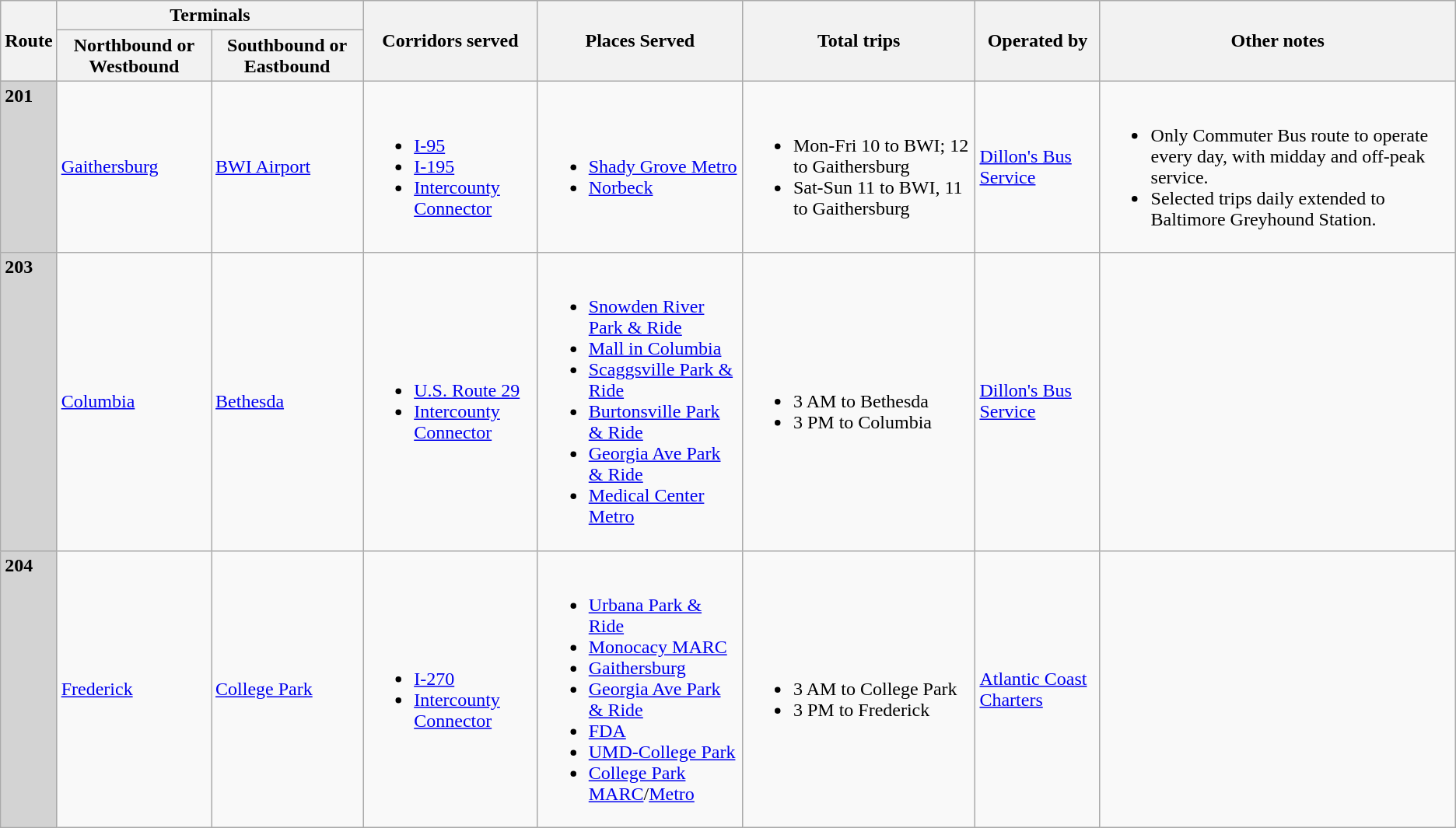<table class="wikitable">
<tr>
<th rowspan="2">Route</th>
<th colspan="2">Terminals</th>
<th rowspan="2">Corridors served</th>
<th rowspan="2">Places Served</th>
<th rowspan="2">Total trips</th>
<th rowspan="2">Operated by</th>
<th rowspan="2">Other notes</th>
</tr>
<tr>
<th>Northbound or Westbound</th>
<th>Southbound or Eastbound</th>
</tr>
<tr>
<td style="background:lightgray; color:black; vertical-align:top"><div><strong>201</strong></div></td>
<td><a href='#'>Gaithersburg</a></td>
<td><a href='#'>BWI Airport</a></td>
<td><br><ul><li><a href='#'>I-95</a></li><li><a href='#'>I-195</a></li><li><a href='#'>Intercounty Connector</a></li></ul></td>
<td><br><ul><li><a href='#'>Shady Grove Metro</a></li><li><a href='#'>Norbeck</a></li></ul></td>
<td><br><ul><li>Mon-Fri 10 to BWI; 12 to Gaithersburg</li><li>Sat-Sun 11 to BWI, 11 to Gaithersburg</li></ul></td>
<td><a href='#'>Dillon's Bus Service</a></td>
<td><br><ul><li>Only Commuter Bus route to operate every day, with midday and off-peak service.</li><li>Selected trips daily extended to Baltimore Greyhound Station.</li></ul></td>
</tr>
<tr>
<td style="background:lightgray; color:black; vertical-align:top"><div><strong>203</strong></div></td>
<td><a href='#'>Columbia</a></td>
<td><a href='#'>Bethesda</a></td>
<td><br><ul><li><a href='#'>U.S. Route 29</a></li><li><a href='#'>Intercounty Connector</a></li></ul></td>
<td><br><ul><li><a href='#'>Snowden River Park & Ride</a></li><li><a href='#'>Mall in Columbia</a></li><li><a href='#'>Scaggsville Park & Ride</a></li><li><a href='#'>Burtonsville Park & Ride</a></li><li><a href='#'>Georgia Ave Park & Ride</a></li><li><a href='#'>Medical Center Metro</a></li></ul></td>
<td><br><ul><li>3 AM to Bethesda</li><li>3 PM to Columbia</li></ul></td>
<td><a href='#'>Dillon's Bus Service</a></td>
<td></td>
</tr>
<tr>
<td style="background:lightgray; color:black; vertical-align:top"><div><strong>204</strong></div></td>
<td><a href='#'>Frederick</a></td>
<td><a href='#'>College Park</a></td>
<td><br><ul><li><a href='#'>I-270</a></li><li><a href='#'>Intercounty Connector</a></li></ul></td>
<td><br><ul><li><a href='#'>Urbana Park & Ride</a></li><li><a href='#'>Monocacy MARC</a></li><li><a href='#'>Gaithersburg</a></li><li><a href='#'>Georgia Ave Park & Ride</a></li><li><a href='#'>FDA</a></li><li><a href='#'>UMD-College Park</a></li><li><a href='#'>College Park MARC</a>/<a href='#'>Metro</a></li></ul></td>
<td><br><ul><li>3 AM to College Park</li><li>3 PM to Frederick</li></ul></td>
<td><a href='#'>Atlantic Coast Charters</a></td>
<td></td>
</tr>
</table>
